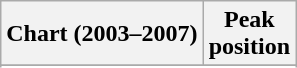<table class="wikitable sortable plainrowheaders">
<tr>
<th scope="col">Chart (2003–2007)</th>
<th scope="col">Peak<br>position</th>
</tr>
<tr>
</tr>
<tr>
</tr>
</table>
